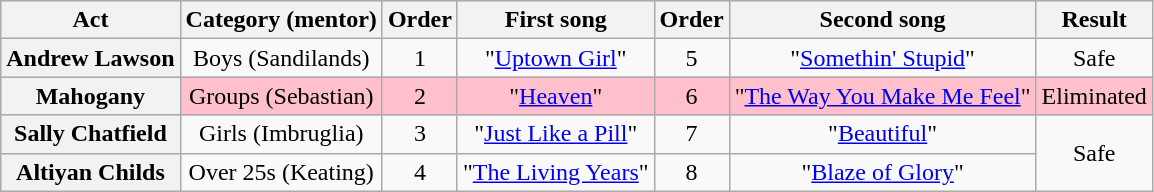<table class="wikitable plainrowheaders" style="text-align:center;">
<tr>
<th scope="col">Act</th>
<th scope="col">Category (mentor)</th>
<th scope="col">Order</th>
<th scope="col">First song</th>
<th scope="col">Order</th>
<th scope="col">Second song</th>
<th scope="col">Result</th>
</tr>
<tr>
<th scope="row">Andrew Lawson</th>
<td scope="col">Boys (Sandilands)</td>
<td>1</td>
<td>"<a href='#'>Uptown Girl</a>"</td>
<td>5</td>
<td>"<a href='#'>Somethin' Stupid</a>"</td>
<td>Safe</td>
</tr>
<tr style="background:pink;">
<th scope="row">Mahogany</th>
<td scope="col">Groups (Sebastian)</td>
<td>2</td>
<td>"<a href='#'>Heaven</a>"</td>
<td>6</td>
<td>"<a href='#'>The Way You Make Me Feel</a>"</td>
<td>Eliminated</td>
</tr>
<tr>
<th scope="row">Sally Chatfield</th>
<td scope="col">Girls (Imbruglia)</td>
<td>3</td>
<td>"<a href='#'>Just Like a Pill</a>"</td>
<td>7</td>
<td>"<a href='#'>Beautiful</a>"</td>
<td rowspan=2>Safe</td>
</tr>
<tr>
<th scope="row">Altiyan Childs</th>
<td scope="col">Over 25s (Keating)</td>
<td>4</td>
<td>"<a href='#'>The Living Years</a>"</td>
<td>8</td>
<td>"<a href='#'>Blaze of Glory</a>"</td>
</tr>
</table>
